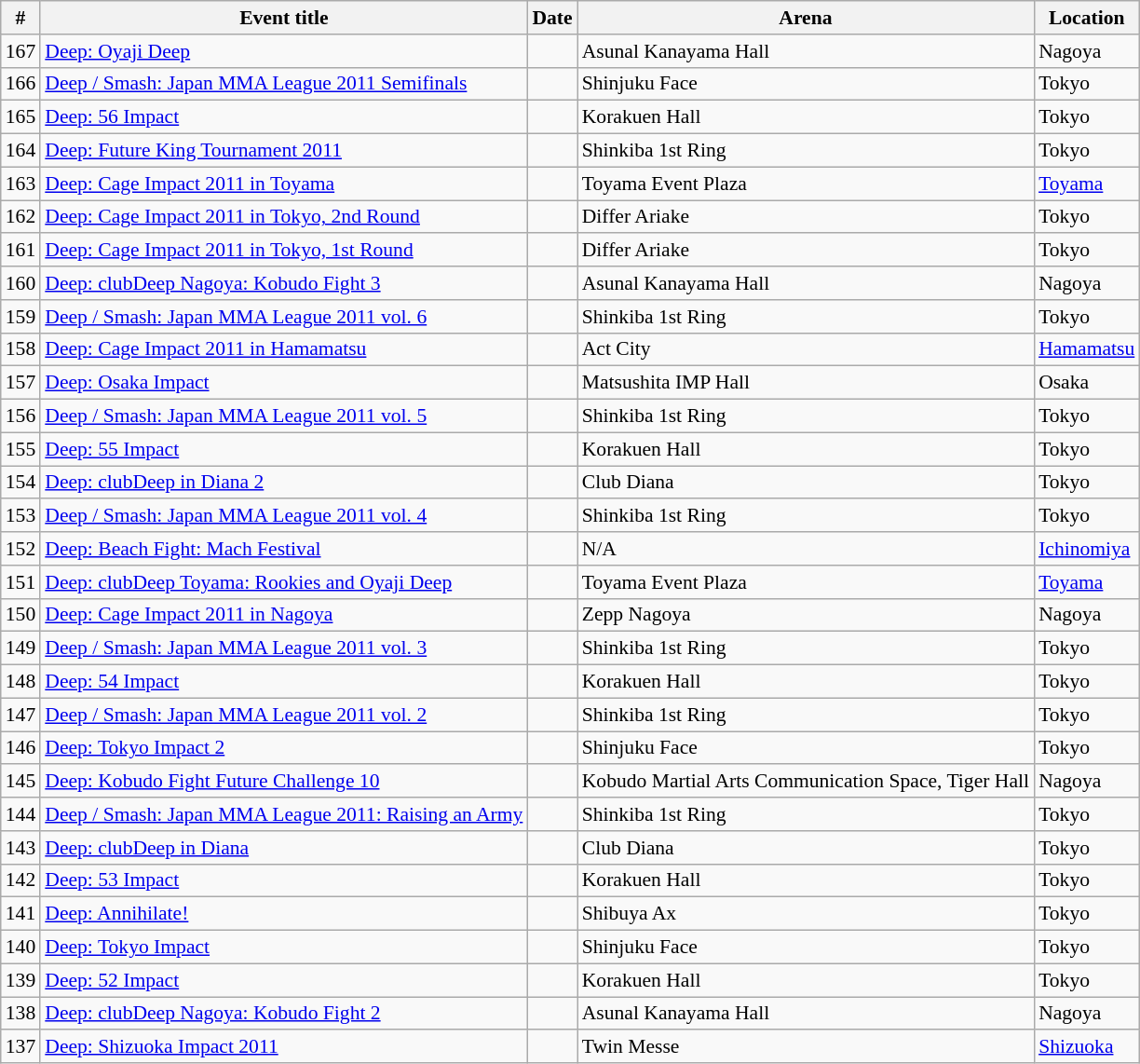<table class="sortable wikitable succession-box" style="font-size:90%;">
<tr>
<th scope="col">#</th>
<th scope="col">Event title</th>
<th scope="col">Date</th>
<th scope="col">Arena</th>
<th scope="col">Location</th>
</tr>
<tr>
<td align=center>167</td>
<td><a href='#'>Deep: Oyaji Deep</a></td>
<td></td>
<td>Asunal Kanayama Hall</td>
<td>Nagoya</td>
</tr>
<tr>
<td align=center>166</td>
<td><a href='#'>Deep / Smash: Japan MMA League 2011 Semifinals</a></td>
<td></td>
<td>Shinjuku Face</td>
<td>Tokyo</td>
</tr>
<tr>
<td align=center>165</td>
<td><a href='#'>Deep: 56 Impact</a></td>
<td></td>
<td>Korakuen Hall</td>
<td>Tokyo</td>
</tr>
<tr>
<td align=center>164</td>
<td><a href='#'>Deep: Future King Tournament 2011</a></td>
<td></td>
<td>Shinkiba 1st Ring</td>
<td>Tokyo</td>
</tr>
<tr>
<td align=center>163</td>
<td><a href='#'>Deep: Cage Impact 2011 in Toyama</a></td>
<td></td>
<td>Toyama Event Plaza</td>
<td><a href='#'>Toyama</a></td>
</tr>
<tr>
<td align=center>162</td>
<td><a href='#'>Deep: Cage Impact 2011 in Tokyo, 2nd Round</a></td>
<td></td>
<td>Differ Ariake</td>
<td>Tokyo</td>
</tr>
<tr>
<td align=center>161</td>
<td><a href='#'>Deep: Cage Impact 2011 in Tokyo, 1st Round</a></td>
<td></td>
<td>Differ Ariake</td>
<td>Tokyo</td>
</tr>
<tr>
<td align=center>160</td>
<td><a href='#'>Deep: clubDeep Nagoya: Kobudo Fight 3</a></td>
<td></td>
<td>Asunal Kanayama Hall</td>
<td>Nagoya</td>
</tr>
<tr>
<td align=center>159</td>
<td><a href='#'>Deep / Smash: Japan MMA League 2011 vol. 6</a></td>
<td></td>
<td>Shinkiba 1st Ring</td>
<td>Tokyo</td>
</tr>
<tr>
<td align=center>158</td>
<td><a href='#'>Deep: Cage Impact 2011 in Hamamatsu</a></td>
<td></td>
<td>Act City</td>
<td><a href='#'>Hamamatsu</a></td>
</tr>
<tr>
<td align=center>157</td>
<td><a href='#'>Deep: Osaka Impact</a></td>
<td></td>
<td>Matsushita IMP Hall</td>
<td>Osaka</td>
</tr>
<tr>
<td align=center>156</td>
<td><a href='#'>Deep / Smash: Japan MMA League 2011 vol. 5</a></td>
<td></td>
<td>Shinkiba 1st Ring</td>
<td>Tokyo</td>
</tr>
<tr>
<td align=center>155</td>
<td><a href='#'>Deep: 55 Impact</a></td>
<td></td>
<td>Korakuen Hall</td>
<td>Tokyo</td>
</tr>
<tr>
<td align=center>154</td>
<td><a href='#'>Deep: clubDeep in Diana 2</a></td>
<td></td>
<td>Club Diana</td>
<td>Tokyo</td>
</tr>
<tr>
<td align=center>153</td>
<td><a href='#'>Deep / Smash: Japan MMA League 2011 vol. 4</a></td>
<td></td>
<td>Shinkiba 1st Ring</td>
<td>Tokyo</td>
</tr>
<tr>
<td align=center>152</td>
<td><a href='#'>Deep: Beach Fight: Mach Festival</a></td>
<td></td>
<td>N/A</td>
<td><a href='#'>Ichinomiya</a></td>
</tr>
<tr>
<td align=center>151</td>
<td><a href='#'>Deep: clubDeep Toyama: Rookies and Oyaji Deep</a></td>
<td></td>
<td>Toyama Event Plaza</td>
<td><a href='#'>Toyama</a></td>
</tr>
<tr>
<td align=center>150</td>
<td><a href='#'>Deep: Cage Impact 2011 in Nagoya</a></td>
<td></td>
<td>Zepp Nagoya</td>
<td>Nagoya</td>
</tr>
<tr>
<td align=center>149</td>
<td><a href='#'>Deep / Smash: Japan MMA League 2011 vol. 3</a></td>
<td></td>
<td>Shinkiba 1st Ring</td>
<td>Tokyo</td>
</tr>
<tr>
<td align=center>148</td>
<td><a href='#'>Deep: 54 Impact</a></td>
<td></td>
<td>Korakuen Hall</td>
<td>Tokyo</td>
</tr>
<tr>
<td align=center>147</td>
<td><a href='#'>Deep / Smash: Japan MMA League 2011 vol. 2</a></td>
<td></td>
<td>Shinkiba 1st Ring</td>
<td>Tokyo</td>
</tr>
<tr>
<td align=center>146</td>
<td><a href='#'>Deep: Tokyo Impact 2</a></td>
<td></td>
<td>Shinjuku Face</td>
<td>Tokyo</td>
</tr>
<tr>
<td align=center>145</td>
<td><a href='#'>Deep: Kobudo Fight Future Challenge 10</a></td>
<td></td>
<td>Kobudo Martial Arts Communication Space, Tiger Hall</td>
<td>Nagoya</td>
</tr>
<tr>
<td align=center>144</td>
<td><a href='#'>Deep / Smash: Japan MMA League 2011: Raising an Army</a></td>
<td></td>
<td>Shinkiba 1st Ring</td>
<td>Tokyo</td>
</tr>
<tr>
<td align=center>143</td>
<td><a href='#'>Deep: clubDeep in Diana</a></td>
<td></td>
<td>Club Diana</td>
<td>Tokyo</td>
</tr>
<tr>
<td align=center>142</td>
<td><a href='#'>Deep: 53 Impact</a></td>
<td></td>
<td>Korakuen Hall</td>
<td>Tokyo</td>
</tr>
<tr>
<td align=center>141</td>
<td><a href='#'>Deep: Annihilate!</a></td>
<td></td>
<td>Shibuya Ax</td>
<td>Tokyo</td>
</tr>
<tr>
<td align=center>140</td>
<td><a href='#'>Deep: Tokyo Impact</a></td>
<td></td>
<td>Shinjuku Face</td>
<td>Tokyo</td>
</tr>
<tr>
<td align=center>139</td>
<td><a href='#'>Deep: 52 Impact</a></td>
<td></td>
<td>Korakuen Hall</td>
<td>Tokyo</td>
</tr>
<tr>
<td align=center>138</td>
<td><a href='#'>Deep: clubDeep Nagoya: Kobudo Fight 2</a></td>
<td></td>
<td>Asunal Kanayama Hall</td>
<td>Nagoya</td>
</tr>
<tr>
<td align=center>137</td>
<td><a href='#'>Deep: Shizuoka Impact 2011</a></td>
<td></td>
<td>Twin Messe</td>
<td><a href='#'>Shizuoka</a></td>
</tr>
</table>
